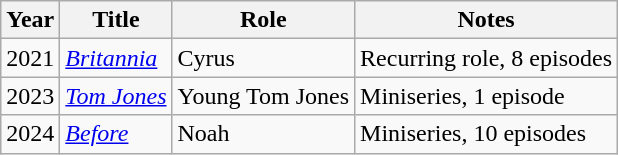<table class="wikitable sortable">
<tr>
<th>Year</th>
<th>Title</th>
<th>Role</th>
<th class="unsortable">Notes</th>
</tr>
<tr>
<td>2021</td>
<td><em><a href='#'>Britannia</a></em></td>
<td>Cyrus</td>
<td>Recurring role, 8 episodes</td>
</tr>
<tr>
<td>2023</td>
<td><em><a href='#'>Tom Jones</a></em></td>
<td>Young Tom Jones</td>
<td>Miniseries, 1 episode</td>
</tr>
<tr>
<td>2024</td>
<td><em><a href='#'>Before</a></em></td>
<td>Noah</td>
<td>Miniseries, 10 episodes</td>
</tr>
</table>
